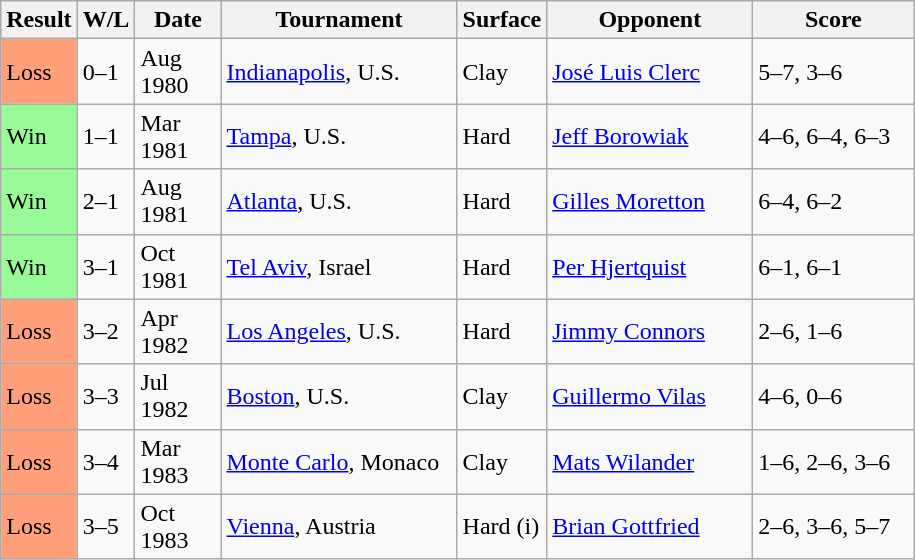<table class="sortable wikitable">
<tr>
<th style="width:40px">Result</th>
<th style="width:30px" class="unsortable">W/L</th>
<th style="width:50px">Date</th>
<th style="width:150px">Tournament</th>
<th style="width:50px">Surface</th>
<th style="width:130px">Opponent</th>
<th style="width:100px" class="unsortable">Score</th>
</tr>
<tr>
<td style="background:#ffa07a;">Loss</td>
<td>0–1</td>
<td>Aug 1980</td>
<td><a href='#'>Indianapolis</a>, U.S.</td>
<td>Clay</td>
<td> <a href='#'>José Luis Clerc</a></td>
<td>5–7, 3–6</td>
</tr>
<tr>
<td style="background:#98fb98;">Win</td>
<td>1–1</td>
<td>Mar 1981</td>
<td><a href='#'>Tampa</a>, U.S.</td>
<td>Hard</td>
<td> <a href='#'>Jeff Borowiak</a></td>
<td>4–6, 6–4, 6–3</td>
</tr>
<tr>
<td style="background:#98fb98;">Win</td>
<td>2–1</td>
<td>Aug 1981</td>
<td><a href='#'>Atlanta</a>, U.S.</td>
<td>Hard</td>
<td> <a href='#'>Gilles Moretton</a></td>
<td>6–4, 6–2</td>
</tr>
<tr>
<td style="background:#98fb98;">Win</td>
<td>3–1</td>
<td>Oct 1981</td>
<td><a href='#'>Tel Aviv</a>, Israel</td>
<td>Hard</td>
<td> <a href='#'>Per Hjertquist</a></td>
<td>6–1, 6–1</td>
</tr>
<tr>
<td style="background:#ffa07a;">Loss</td>
<td>3–2</td>
<td>Apr 1982</td>
<td><a href='#'>Los Angeles</a>, U.S.</td>
<td>Hard</td>
<td> <a href='#'>Jimmy Connors</a></td>
<td>2–6, 1–6</td>
</tr>
<tr>
<td style="background:#ffa07a;">Loss</td>
<td>3–3</td>
<td>Jul 1982</td>
<td><a href='#'>Boston</a>, U.S.</td>
<td>Clay</td>
<td> <a href='#'>Guillermo Vilas</a></td>
<td>4–6, 0–6</td>
</tr>
<tr>
<td style="background:#ffa07a;">Loss</td>
<td>3–4</td>
<td>Mar 1983</td>
<td><a href='#'>Monte Carlo</a>, Monaco</td>
<td>Clay</td>
<td> <a href='#'>Mats Wilander</a></td>
<td>1–6, 2–6, 3–6</td>
</tr>
<tr>
<td style="background:#ffa07a;">Loss</td>
<td>3–5</td>
<td>Oct 1983</td>
<td><a href='#'>Vienna</a>, Austria</td>
<td>Hard (i)</td>
<td> <a href='#'>Brian Gottfried</a></td>
<td>2–6, 3–6, 5–7</td>
</tr>
</table>
